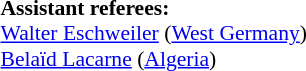<table width=50% style="font-size: 90%">
<tr>
<td><br><strong>Assistant referees:</strong>
<br><a href='#'>Walter Eschweiler</a> (<a href='#'>West Germany</a>)
<br><a href='#'>Belaïd Lacarne</a> (<a href='#'>Algeria</a>)</td>
</tr>
</table>
